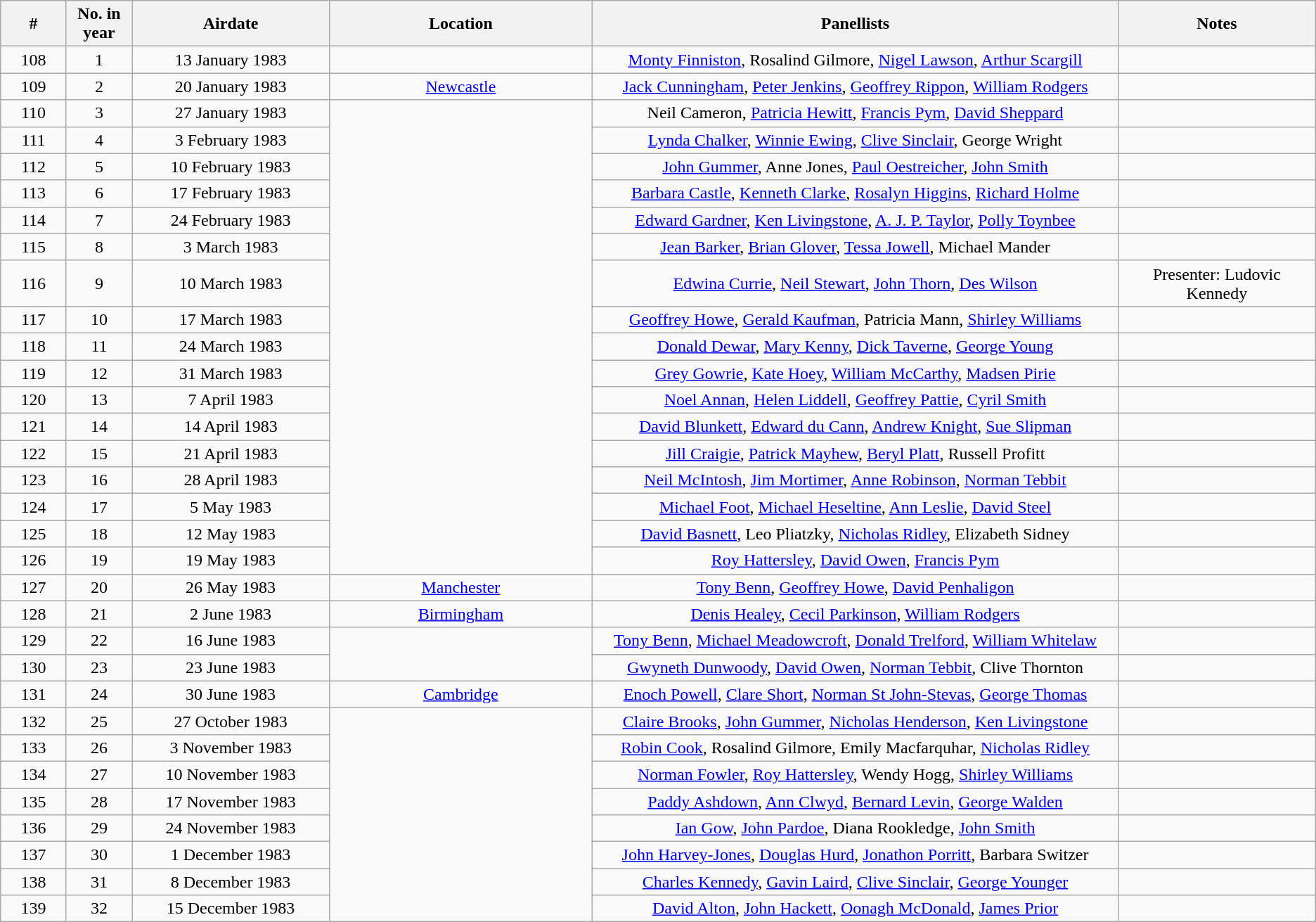<table class="wikitable" style="text-align:center;">
<tr>
<th style="width:5%;">#</th>
<th style="width:5%;">No. in year</th>
<th style="width:15%;">Airdate</th>
<th style="width:20%;">Location</th>
<th style="width:40%;">Panellists</th>
<th style="width:40%;">Notes</th>
</tr>
<tr>
<td>108</td>
<td>1</td>
<td>13 January 1983</td>
<td></td>
<td><a href='#'>Monty Finniston</a>, Rosalind Gilmore, <a href='#'>Nigel Lawson</a>, <a href='#'>Arthur Scargill</a></td>
<td></td>
</tr>
<tr>
<td>109</td>
<td>2</td>
<td>20 January 1983</td>
<td><a href='#'>Newcastle</a></td>
<td><a href='#'>Jack Cunningham</a>, <a href='#'>Peter Jenkins</a>, <a href='#'>Geoffrey Rippon</a>, <a href='#'>William Rodgers</a></td>
<td></td>
</tr>
<tr>
<td>110</td>
<td>3</td>
<td>27 January 1983</td>
<td rowspan=17></td>
<td>Neil Cameron, <a href='#'>Patricia Hewitt</a>, <a href='#'>Francis Pym</a>, <a href='#'>David Sheppard</a></td>
<td></td>
</tr>
<tr>
<td>111</td>
<td>4</td>
<td>3 February 1983</td>
<td><a href='#'>Lynda Chalker</a>, <a href='#'>Winnie Ewing</a>, <a href='#'>Clive Sinclair</a>, George Wright</td>
<td></td>
</tr>
<tr>
<td>112</td>
<td>5</td>
<td>10 February 1983</td>
<td><a href='#'>John Gummer</a>, Anne Jones, <a href='#'>Paul Oestreicher</a>, <a href='#'>John Smith</a></td>
<td></td>
</tr>
<tr>
<td>113</td>
<td>6</td>
<td>17 February 1983</td>
<td><a href='#'>Barbara Castle</a>, <a href='#'>Kenneth Clarke</a>, <a href='#'>Rosalyn Higgins</a>, <a href='#'>Richard Holme</a></td>
<td></td>
</tr>
<tr>
<td>114</td>
<td>7</td>
<td>24 February 1983</td>
<td><a href='#'>Edward Gardner</a>, <a href='#'>Ken Livingstone</a>, <a href='#'>A. J. P. Taylor</a>, <a href='#'>Polly Toynbee</a></td>
<td></td>
</tr>
<tr>
<td>115</td>
<td>8</td>
<td>3 March 1983</td>
<td><a href='#'>Jean Barker</a>, <a href='#'>Brian Glover</a>, <a href='#'>Tessa Jowell</a>, Michael Mander</td>
<td></td>
</tr>
<tr>
<td>116</td>
<td>9</td>
<td>10 March 1983</td>
<td><a href='#'>Edwina Currie</a>, <a href='#'>Neil Stewart</a>, <a href='#'>John Thorn</a>, <a href='#'>Des Wilson</a></td>
<td>Presenter: Ludovic Kennedy</td>
</tr>
<tr>
<td>117</td>
<td>10</td>
<td>17 March 1983</td>
<td><a href='#'>Geoffrey Howe</a>, <a href='#'>Gerald Kaufman</a>, Patricia Mann, <a href='#'>Shirley Williams</a></td>
<td></td>
</tr>
<tr>
<td>118</td>
<td>11</td>
<td>24 March 1983</td>
<td><a href='#'>Donald Dewar</a>, <a href='#'>Mary Kenny</a>, <a href='#'>Dick Taverne</a>, <a href='#'>George Young</a></td>
<td></td>
</tr>
<tr>
<td>119</td>
<td>12</td>
<td>31 March 1983</td>
<td><a href='#'>Grey Gowrie</a>, <a href='#'>Kate Hoey</a>, <a href='#'>William McCarthy</a>, <a href='#'>Madsen Pirie</a></td>
<td></td>
</tr>
<tr>
<td>120</td>
<td>13</td>
<td>7 April 1983</td>
<td><a href='#'>Noel Annan</a>, <a href='#'>Helen Liddell</a>, <a href='#'>Geoffrey Pattie</a>, <a href='#'>Cyril Smith</a></td>
<td></td>
</tr>
<tr>
<td>121</td>
<td>14</td>
<td>14 April 1983</td>
<td><a href='#'>David Blunkett</a>, <a href='#'>Edward du Cann</a>, <a href='#'>Andrew Knight</a>, <a href='#'>Sue Slipman</a></td>
<td></td>
</tr>
<tr>
<td>122</td>
<td>15</td>
<td>21 April 1983</td>
<td><a href='#'>Jill Craigie</a>, <a href='#'>Patrick Mayhew</a>, <a href='#'>Beryl Platt</a>, Russell Profitt</td>
<td></td>
</tr>
<tr>
<td>123</td>
<td>16</td>
<td>28 April 1983</td>
<td><a href='#'>Neil McIntosh</a>, <a href='#'>Jim Mortimer</a>, <a href='#'>Anne Robinson</a>, <a href='#'>Norman Tebbit</a></td>
<td></td>
</tr>
<tr>
<td>124</td>
<td>17</td>
<td>5 May 1983</td>
<td><a href='#'>Michael Foot</a>, <a href='#'>Michael Heseltine</a>, <a href='#'>Ann Leslie</a>, <a href='#'>David Steel</a></td>
<td></td>
</tr>
<tr>
<td>125</td>
<td>18</td>
<td>12 May 1983</td>
<td><a href='#'>David Basnett</a>, Leo Pliatzky, <a href='#'>Nicholas Ridley</a>, Elizabeth Sidney</td>
<td></td>
</tr>
<tr>
<td>126</td>
<td>19</td>
<td>19 May 1983 </td>
<td><a href='#'>Roy Hattersley</a>, <a href='#'>David Owen</a>, <a href='#'>Francis Pym</a></td>
<td></td>
</tr>
<tr>
<td>127</td>
<td>20</td>
<td>26 May 1983</td>
<td><a href='#'>Manchester</a></td>
<td><a href='#'>Tony Benn</a>, <a href='#'>Geoffrey Howe</a>, <a href='#'>David Penhaligon</a></td>
<td></td>
</tr>
<tr>
<td>128</td>
<td>21</td>
<td>2 June 1983</td>
<td><a href='#'>Birmingham</a></td>
<td><a href='#'>Denis Healey</a>, <a href='#'>Cecil Parkinson</a>, <a href='#'>William Rodgers</a></td>
<td></td>
</tr>
<tr>
<td>129</td>
<td>22</td>
<td>16 June 1983</td>
<td rowspan=2></td>
<td><a href='#'>Tony Benn</a>, <a href='#'>Michael Meadowcroft</a>, <a href='#'>Donald Trelford</a>, <a href='#'>William Whitelaw</a></td>
<td></td>
</tr>
<tr>
<td>130</td>
<td>23</td>
<td>23 June 1983</td>
<td><a href='#'>Gwyneth Dunwoody</a>, <a href='#'>David Owen</a>, <a href='#'>Norman Tebbit</a>, Clive Thornton</td>
<td></td>
</tr>
<tr>
<td>131</td>
<td>24</td>
<td>30 June 1983</td>
<td><a href='#'>Cambridge</a></td>
<td><a href='#'>Enoch Powell</a>, <a href='#'>Clare Short</a>, <a href='#'>Norman St  John-Stevas</a>, <a href='#'>George Thomas</a></td>
<td></td>
</tr>
<tr>
<td>132</td>
<td>25</td>
<td>27 October 1983</td>
<td rowspan=8></td>
<td><a href='#'>Claire Brooks</a>, <a href='#'>John Gummer</a>, <a href='#'>Nicholas Henderson</a>, <a href='#'>Ken Livingstone</a></td>
<td></td>
</tr>
<tr>
<td>133</td>
<td>26</td>
<td>3 November 1983</td>
<td><a href='#'>Robin Cook</a>, Rosalind Gilmore, Emily Macfarquhar, <a href='#'>Nicholas Ridley</a></td>
<td></td>
</tr>
<tr>
<td>134</td>
<td>27</td>
<td>10 November 1983</td>
<td><a href='#'>Norman Fowler</a>, <a href='#'>Roy Hattersley</a>, Wendy Hogg, <a href='#'>Shirley Williams</a></td>
<td></td>
</tr>
<tr>
<td>135</td>
<td>28</td>
<td>17 November 1983</td>
<td><a href='#'>Paddy Ashdown</a>, <a href='#'>Ann Clwyd</a>, <a href='#'>Bernard Levin</a>, <a href='#'>George Walden</a></td>
<td></td>
</tr>
<tr>
<td>136</td>
<td>29</td>
<td>24 November 1983</td>
<td><a href='#'>Ian Gow</a>, <a href='#'>John Pardoe</a>, Diana Rookledge, <a href='#'>John Smith</a></td>
<td></td>
</tr>
<tr>
<td>137</td>
<td>30</td>
<td>1 December 1983</td>
<td><a href='#'>John Harvey-Jones</a>, <a href='#'>Douglas Hurd</a>, <a href='#'>Jonathon Porritt</a>, Barbara Switzer</td>
<td></td>
</tr>
<tr>
<td>138</td>
<td>31</td>
<td>8 December 1983</td>
<td><a href='#'>Charles Kennedy</a>, <a href='#'>Gavin Laird</a>, <a href='#'>Clive Sinclair</a>, <a href='#'>George Younger</a></td>
<td></td>
</tr>
<tr>
<td>139</td>
<td>32</td>
<td>15 December 1983</td>
<td><a href='#'>David Alton</a>, <a href='#'>John Hackett</a>, <a href='#'>Oonagh McDonald</a>, <a href='#'>James Prior</a></td>
<td></td>
</tr>
</table>
